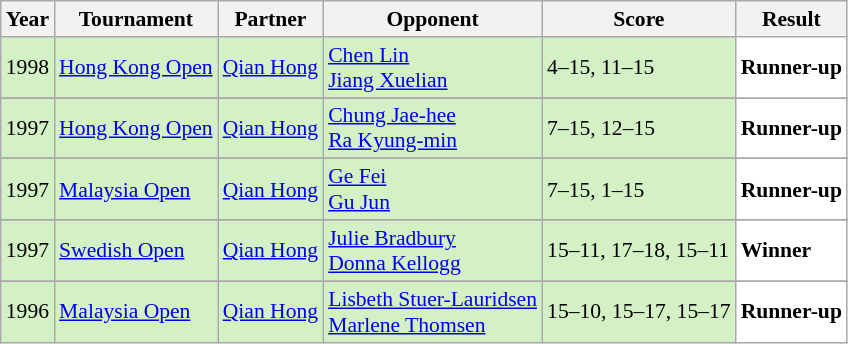<table class="sortable wikitable" style="font-size: 90%;">
<tr>
<th>Year</th>
<th>Tournament</th>
<th>Partner</th>
<th>Opponent</th>
<th>Score</th>
<th>Result</th>
</tr>
<tr style="background:#D4F1C5">
<td align="center">1998</td>
<td align="left"><a href='#'>Hong Kong Open</a></td>
<td align="left"> <a href='#'>Qian Hong</a></td>
<td align="left"> <a href='#'>Chen Lin</a> <br>  <a href='#'>Jiang Xuelian</a></td>
<td align="left">4–15, 11–15</td>
<td style="text-align:left; background:white"> <strong>Runner-up</strong></td>
</tr>
<tr>
</tr>
<tr style="background:#D4F1C5">
<td align="center">1997</td>
<td align="left"><a href='#'>Hong Kong Open</a></td>
<td align="left"> <a href='#'>Qian Hong</a></td>
<td align="left"> <a href='#'>Chung Jae-hee</a> <br>  <a href='#'>Ra Kyung-min</a></td>
<td align="left">7–15, 12–15</td>
<td style="text-align:left; background:white"> <strong>Runner-up</strong></td>
</tr>
<tr>
</tr>
<tr style="background:#D4F1C5">
<td align="center">1997</td>
<td align="left"><a href='#'>Malaysia Open</a></td>
<td align="left"> <a href='#'>Qian Hong</a></td>
<td align="left"> <a href='#'>Ge Fei</a> <br>  <a href='#'>Gu Jun</a></td>
<td align="left">7–15, 1–15</td>
<td style="text-align:left; background:white"> <strong>Runner-up</strong></td>
</tr>
<tr>
</tr>
<tr style="background:#D4F1C5">
<td align="center">1997</td>
<td align="left"><a href='#'>Swedish Open</a></td>
<td align="left"> <a href='#'>Qian Hong</a></td>
<td align="left"> <a href='#'>Julie Bradbury</a> <br>  <a href='#'>Donna Kellogg</a></td>
<td align="left">15–11, 17–18, 15–11</td>
<td style="text-align:left; background:white"> <strong>Winner</strong></td>
</tr>
<tr>
</tr>
<tr style="background:#D4F1C5">
<td align="center">1996</td>
<td align="left"><a href='#'>Malaysia Open</a></td>
<td align="left"> <a href='#'>Qian Hong</a></td>
<td align="left"> <a href='#'>Lisbeth Stuer-Lauridsen</a> <br>  <a href='#'>Marlene Thomsen</a></td>
<td align="left">15–10, 15–17, 15–17</td>
<td style="text-align:left; background:white"> <strong>Runner-up</strong></td>
</tr>
</table>
